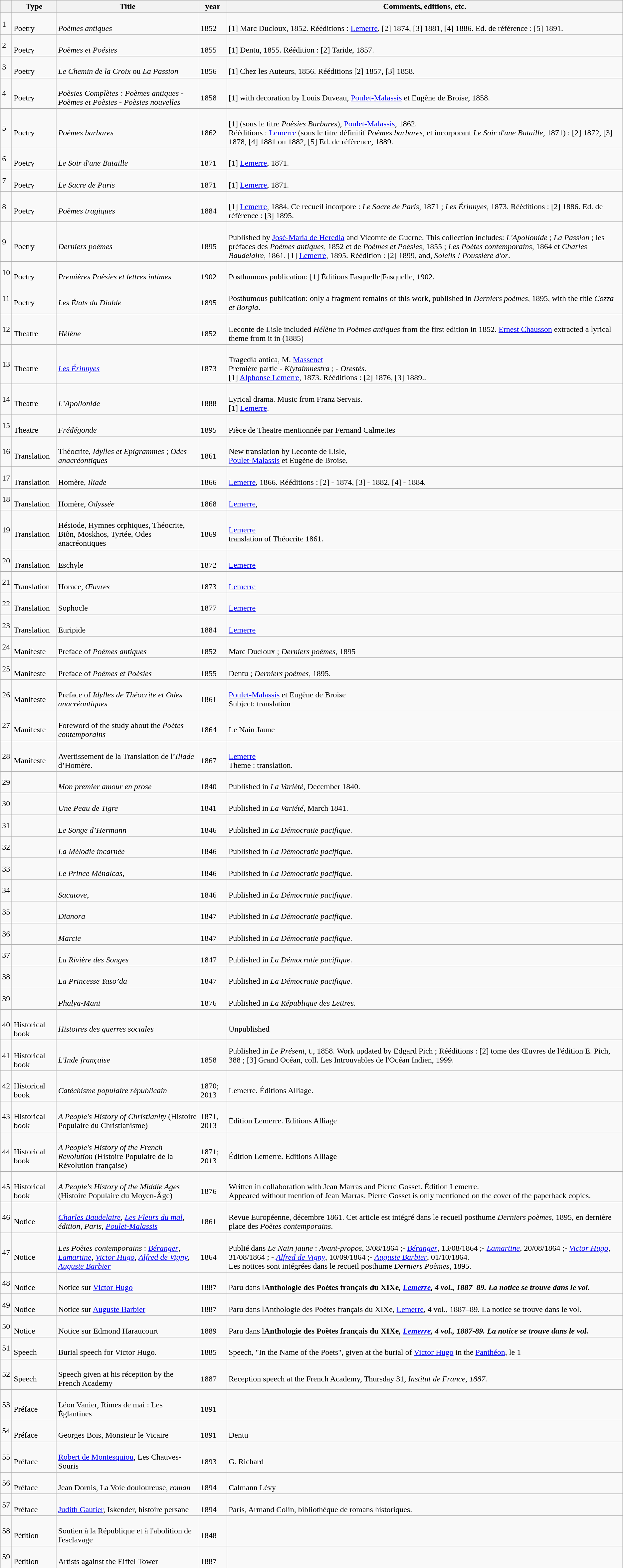<table class="wikitable sortable">
<tr>
<th></th>
<th scope="col">Type<br></th>
<th scope="col">Title<br></th>
<th scope="col">year<br></th>
<th scope="col" class="unsortable">Comments, editions, etc.</th>
</tr>
<tr>
<td>1</td>
<td><br>Poetry</td>
<td><br><em>Poèmes antiques</em></td>
<td><br>1852</td>
<td><br>[1] Marc Ducloux, 1852. Rééditions : <a href='#'>Lemerre</a>, [2] 1874, [3] 1881, [4] 1886. Ed. de référence : [5] 1891.</td>
</tr>
<tr>
<td>2</td>
<td><br>Poetry</td>
<td><br><em>Poèmes et Poésies</em></td>
<td><br>1855</td>
<td><br>[1] Dentu, 1855. Réédition : [2] Taride, 1857.</td>
</tr>
<tr>
<td>3</td>
<td><br>Poetry</td>
<td><br><em>Le Chemin de la Croix</em> ou <em>La Passion</em></td>
<td><br>1856</td>
<td><br>[1] Chez les Auteurs, 1856. Rééditions [2] 1857, [3] 1858.<br></td>
</tr>
<tr>
<td>4</td>
<td><br>Poetry</td>
<td><br><em>Poèsies Complètes : Poèmes antiques - Poèmes et Poèsies - Poèsies nouvelles</em></td>
<td><br>1858</td>
<td><br>[1] with decoration by Louis Duveau, <a href='#'>Poulet-Malassis</a> et Eugène de Broise, 1858.</td>
</tr>
<tr>
<td>5</td>
<td><br>Poetry</td>
<td><br><em>Poèmes barbares</em></td>
<td><br>1862</td>
<td><br>[1] (sous le titre <em>Poèsies Barbares</em>), <a href='#'>Poulet-Malassis</a>, 1862.<br>Rééditions : <a href='#'>Lemerre</a> (sous le titre définitif <em>Poèmes barbares</em>, et incorporant <em>Le Soir d'une Bataille</em>, 1871) : [2] 1872, [3] 1878, [4] 1881 ou 1882, [5] Ed. de référence, 1889.</td>
</tr>
<tr>
<td>6</td>
<td><br>Poetry</td>
<td><br><em>Le Soir d'une Bataille</em></td>
<td><br>1871</td>
<td><br>[1] <a href='#'>Lemerre</a>, 1871.</td>
</tr>
<tr>
<td>7</td>
<td><br>Poetry</td>
<td><br><em>Le Sacre de Paris</em></td>
<td><br>1871</td>
<td><br>[1] <a href='#'>Lemerre</a>, 1871.</td>
</tr>
<tr>
<td>8</td>
<td><br>Poetry</td>
<td><br><em>Poèmes tragiques</em></td>
<td><br>1884</td>
<td><br>[1] <a href='#'>Lemerre</a>, 1884. Ce recueil incorpore : <em>Le Sacre de Paris</em>, 1871 ; <em>Les Érinnyes</em>, 1873. Rééditions : [2] 1886. Ed. de référence : [3] 1895.</td>
</tr>
<tr>
<td>9</td>
<td><br>Poetry</td>
<td><br><em>Derniers poèmes</em></td>
<td><br>1895</td>
<td><br>Published by <a href='#'>José-Maria de Heredia</a> and Vicomte de Guerne. This collection includes: <em>L'Apollonide</em> ; <em>La Passion</em> ; les préfaces des <em>Poèmes antiques</em>, 1852 et de <em>Poèmes et Poèsies</em>, 1855 ; <em>Les Poètes contemporains</em>, 1864 et <em>Charles Baudelaire</em>, 1861. [1] <a href='#'>Lemerre</a>, 1895. Réédition : [2] 1899, and, <em>Soleils ! Poussière d'or</em>.</td>
</tr>
<tr>
<td>10</td>
<td><br>Poetry</td>
<td><br><em>Premières Poèsies et lettres intimes</em></td>
<td><br>1902</td>
<td><br>Posthumous publication: [1] Éditions Fasquelle|Fasquelle, 1902.</td>
</tr>
<tr>
<td>11</td>
<td><br>Poetry</td>
<td><br><em>Les États du Diable</em></td>
<td><br>1895</td>
<td><br>Posthumous publication: only a fragment remains of this work, published in <em>Derniers poèmes</em>, 1895, with the title <em>Cozza et Borgia</em>.</td>
</tr>
<tr>
<td>12</td>
<td><br>Theatre</td>
<td><br><em>Hélène</em></td>
<td><br>1852</td>
<td><br>Leconte de Lisle included <em>Hélène</em> in <em>Poèmes antiques</em> from the first edition in 1852. <a href='#'>Ernest Chausson</a> extracted a lyrical theme from it in  (1885)</td>
</tr>
<tr>
<td>13</td>
<td><br>Theatre</td>
<td><br><em><a href='#'>Les Érinnyes</a></em></td>
<td><br>1873</td>
<td><br>Tragedia antica,  M. <a href='#'>Massenet</a><br>Première partie - <em>Klytaimnestra</em> ; - <em>Orestès</em>.<br>
[1] <a href='#'>Alphonse Lemerre</a>, 1873. Rééditions : [2] 1876, [3] 1889..</td>
</tr>
<tr>
<td>14</td>
<td><br>Theatre</td>
<td><br><em>L’Apollonide</em></td>
<td><br>1888</td>
<td><br>Lyrical drama. Music from Franz Servais.<br> 
[1] <a href='#'>Lemerre</a>.</td>
</tr>
<tr>
<td>15</td>
<td><br>Theatre</td>
<td><br><em>Frédégonde</em></td>
<td><br>1895</td>
<td><br>Pièce de Theatre mentionnée par Fernand Calmettes</td>
</tr>
<tr>
<td>16</td>
<td><br>Translation</td>
<td><br>Théocrite, <em>Idylles et Epigrammes</em> ; <em>Odes anacréontiques</em></td>
<td><br>1861</td>
<td><br>New translation by Leconte de Lisle,<br><a href='#'>Poulet-Malassis</a> et Eugène de Broise,</td>
</tr>
<tr>
<td>17</td>
<td><br>Translation</td>
<td><br>Homère, <em>Iliade</em></td>
<td><br>1866</td>
<td><br><a href='#'>Lemerre</a>, 1866. Rééditions : [2] - 1874, [3] - 1882, [4] - 1884.</td>
</tr>
<tr>
<td>18</td>
<td><br>Translation</td>
<td><br>Homère, <em>Odyssée</em></td>
<td><br>1868</td>
<td><br><a href='#'>Lemerre</a>,</td>
</tr>
<tr>
<td>19</td>
<td><br>Translation</td>
<td><br>Hésiode, Hymnes orphiques, Théocrite, Biôn, Moskhos, Tyrtée, Odes anacréontiques</td>
<td><br>1869</td>
<td><br><a href='#'>Lemerre</a><br>translation of Théocrite 1861.</td>
</tr>
<tr>
<td>20</td>
<td><br>Translation</td>
<td><br>Eschyle</td>
<td><br>1872</td>
<td><br><a href='#'>Lemerre</a></td>
</tr>
<tr>
<td>21</td>
<td><br>Translation</td>
<td><br>Horace, <em>Œuvres</em></td>
<td><br>1873</td>
<td><br><a href='#'>Lemerre</a></td>
</tr>
<tr>
<td>22</td>
<td><br>Translation</td>
<td><br>Sophocle</td>
<td><br>1877</td>
<td><br><a href='#'>Lemerre</a></td>
</tr>
<tr>
<td>23</td>
<td><br>Translation</td>
<td><br>Euripide</td>
<td><br>1884</td>
<td><br><a href='#'>Lemerre</a></td>
</tr>
<tr>
<td>24</td>
<td><br>Manifeste</td>
<td><br>Preface of <em>Poèmes antiques</em></td>
<td><br>1852</td>
<td><br>Marc Ducloux ; <em>Derniers poèmes</em>, 1895</td>
</tr>
<tr>
<td>25</td>
<td><br>Manifeste</td>
<td><br>Preface of <em>Poèmes et Poèsies</em></td>
<td><br>1855</td>
<td><br>Dentu ; <em>Derniers poèmes</em>, 1895.</td>
</tr>
<tr>
<td>26</td>
<td><br>Manifeste</td>
<td><br>Preface of <em>Idylles de Théocrite et Odes anacréontiques</em></td>
<td><br>1861</td>
<td><br><a href='#'>Poulet-Malassis</a> et Eugène de Broise<br>Subject: translation</td>
</tr>
<tr>
<td>27</td>
<td><br>Manifeste</td>
<td><br>Foreword of the study about the <em>Poètes contemporains</em></td>
<td><br>1864</td>
<td><br>Le Nain Jaune</td>
</tr>
<tr>
<td>28</td>
<td><br>Manifeste</td>
<td><br>Avertissement de la Translation de l’<em>Iliade</em> d’Homère.</td>
<td><br>1867</td>
<td><br><a href='#'>Lemerre</a><br>
Theme : translation.</td>
</tr>
<tr>
<td>29</td>
<td><br></td>
<td><br><em>Mon premier amour en prose</em></td>
<td><br>1840</td>
<td><br>Published in <em>La Variété</em>, December 1840.</td>
</tr>
<tr>
<td>30</td>
<td><br></td>
<td><br><em>Une Peau de Tigre</em></td>
<td><br>1841</td>
<td><br>Published in <em>La Variété</em>, March 1841.</td>
</tr>
<tr>
<td>31</td>
<td><br></td>
<td><br><em>Le Songe d’Hermann</em></td>
<td><br>1846</td>
<td><br>Published in <em>La Démocratie pacifique</em>.</td>
</tr>
<tr>
<td>32</td>
<td><br></td>
<td><br><em>La Mélodie incarnée</em></td>
<td><br>1846</td>
<td><br>Published in <em>La Démocratie pacifique</em>.</td>
</tr>
<tr>
<td>33</td>
<td><br></td>
<td><br><em>Le Prince Ménalcas</em>,</td>
<td><br>1846</td>
<td><br>Published in <em>La Démocratie pacifique</em>.</td>
</tr>
<tr>
<td>34</td>
<td><br></td>
<td><br><em>Sacatove</em>,</td>
<td><br>1846</td>
<td><br>Published in <em>La Démocratie pacifique</em>.</td>
</tr>
<tr>
<td>35</td>
<td><br></td>
<td><br><em>Dianora</em></td>
<td><br>1847</td>
<td><br>Published in <em>La Démocratie pacifique</em>.</td>
</tr>
<tr>
<td>36</td>
<td><br></td>
<td><br><em>Marcie</em></td>
<td><br>1847</td>
<td><br>Published in <em>La Démocratie pacifique</em>.</td>
</tr>
<tr>
<td>37</td>
<td><br></td>
<td><br><em>La Rivière des Songes</em></td>
<td><br>1847</td>
<td><br>Published in <em>La Démocratie pacifique</em>.</td>
</tr>
<tr>
<td>38</td>
<td><br></td>
<td><br><em>La Princesse Yaso’da</em></td>
<td><br>1847</td>
<td><br>Published in <em>La Démocratie pacifique</em>.</td>
</tr>
<tr>
<td>39</td>
<td><br></td>
<td><br><em>Phalya-Mani</em></td>
<td><br>1876</td>
<td><br>Published in <em>La République des Lettres</em>.</td>
</tr>
<tr>
<td>40</td>
<td><br>Historical book</td>
<td><br><em>Histoires des guerres sociales</em></td>
<td></td>
<td><br>Unpublished</td>
</tr>
<tr>
<td>41</td>
<td><br>Historical book</td>
<td><br><em>L'Inde française</em></td>
<td><br>1858</td>
<td>Published in <em>Le Présent</em>, t., 1858. Work updated by Edgard Pich ; Rééditions : [2] tome des Œuvres de l'édition E. Pich, 388 ; [3] Grand Océan, coll. Les Introuvables de l'Océan Indien, 1999.</td>
</tr>
<tr>
<td>42</td>
<td><br>Historical book</td>
<td><br><em>Catéchisme populaire républicain</em></td>
<td><br>1870; 2013</td>
<td><br>Lemerre. Éditions Alliage.</td>
</tr>
<tr>
<td>43</td>
<td><br>Historical book</td>
<td><br><em>A People's History of Christianity</em> (Histoire Populaire du Christianisme)</td>
<td><br>1871, 2013</td>
<td><br>Édition Lemerre. Editions Alliage</td>
</tr>
<tr>
<td>44</td>
<td><br>Historical book</td>
<td><br><em>A People's History of the French Revolution</em> (Histoire Populaire de la Révolution française)</td>
<td><br>1871; 2013</td>
<td><br>Édition Lemerre. Editions Alliage</td>
</tr>
<tr>
<td>45</td>
<td><br>Historical book</td>
<td><br><em>A People's History of the Middle Ages</em> (Histoire Populaire du Moyen-Âge)</td>
<td><br>1876</td>
<td><br>Written in collaboration with Jean Marras and Pierre Gosset. Édition Lemerre.<br>Appeared without mention of Jean Marras. Pierre Gosset is only mentioned on the cover of the paperback copies.</td>
</tr>
<tr>
<td>46</td>
<td><br>Notice</td>
<td><br><em><a href='#'>Charles Baudelaire</a>, <a href='#'>Les Fleurs du mal</a>, édition, Paris, <a href='#'>Poulet-Malassis</a></em></td>
<td><br>1861</td>
<td><br>Revue Européenne, décembre 1861. Cet article est intégré dans le recueil posthume <em>Derniers poèmes</em>, 1895, en dernière place des <em>Poètes contemporains</em>.</td>
</tr>
<tr>
<td>47</td>
<td><br>Notice</td>
<td><br><em>Les Poètes contemporains</em> : <em><a href='#'>Béranger</a></em>, <em><a href='#'>Lamartine</a></em>, <em><a href='#'>Victor Hugo</a></em>, <em><a href='#'>Alfred de Vigny</a></em>, <em><a href='#'>Auguste Barbier</a></em></td>
<td><br>1864</td>
<td><br>Publié dans <em>Le Nain jaune</em> : <em>Avant-propos</em>, 3/08/1864 ;- <em><a href='#'>Béranger</a></em>, 13/08/1864 ;- <em><a href='#'>Lamartine</a></em>, 20/08/1864 ;- <em><a href='#'>Victor Hugo</a></em>, 31/08/1864 ; - <em><a href='#'>Alfred de Vigny</a></em>, 10/09/1864 ;- <em><a href='#'>Auguste Barbier</a></em>, 01/10/1864.<br>
Les notices sont intégrées dans le recueil posthume <em>Derniers Poèmes</em>, 1895.</td>
</tr>
<tr>
<td>48</td>
<td><br>Notice</td>
<td><br>Notice sur <a href='#'>Victor Hugo</a></td>
<td><br>1887</td>
<td><br>Paru dans l<strong>Anthologie des Poètes français du XIXe<em>, <a href='#'>Lemerre</a>, 4 vol., 1887–89. La notice se trouve dans le vol.</td>
</tr>
<tr>
<td>49</td>
<td><br>Notice</td>
<td><br>Notice sur <a href='#'>Auguste Barbier</a></td>
<td><br>1887</td>
<td><br>Paru dans l</strong>Anthologie des Poètes français du XIXe</em>, <a href='#'>Lemerre</a>, 4 vol., 1887–89. La notice se trouve dans le vol.</td>
</tr>
<tr>
<td>50</td>
<td><br>Notice</td>
<td><br>Notice sur Edmond Haraucourt</td>
<td><br>1889</td>
<td><br>Paru dans l<strong>Anthologie des Poètes français du XIXe<em>, <a href='#'>Lemerre</a>, 4 vol., 1887-89. La notice se trouve dans le vol.</td>
</tr>
<tr>
<td>51</td>
<td><br>Speech</td>
<td><br>Burial speech for Victor Hugo.</td>
<td><br>1885</td>
<td><br>Speech, "In the Name of the Poets", given at the burial of <a href='#'>Victor Hugo</a> in the <a href='#'>Panthéon</a>, le 1</td>
</tr>
<tr>
<td>52</td>
<td><br>Speech</td>
<td><br>Speech given at his réception by the French Academy</td>
<td><br>1887</td>
<td><br></em>Reception speech at the French Academy, Thursday 31<em>, Institut de France, 1887.</td>
</tr>
<tr>
<td>53</td>
<td><br>Préface</td>
<td><br>Léon Vanier, Rimes de mai : </em>Les Églantines<em></td>
<td><br>1891</td>
<td></td>
</tr>
<tr>
<td>54</td>
<td><br>Préface</td>
<td><br>Georges Bois, </em>Monsieur le Vicaire<em></td>
<td><br>1891</td>
<td><br>Dentu</td>
</tr>
<tr>
<td>55</td>
<td><br>Préface</td>
<td><br><a href='#'>Robert de Montesquiou</a>, </em>Les Chauves-Souris<em></td>
<td><br>1893</td>
<td><br>G. Richard</td>
</tr>
<tr>
<td>56</td>
<td><br>Préface</td>
<td><br>Jean Dornis, </em>La Voie douloureuse<em>, roman</td>
<td><br>1894</td>
<td><br>Calmann Lévy</td>
</tr>
<tr>
<td>57</td>
<td><br>Préface</td>
<td><br><a href='#'>Judith Gautier</a>, </em>Iskender, histoire persane<em></td>
<td><br>1894</td>
<td><br>Paris, Armand Colin, bibliothèque de romans historiques.</td>
</tr>
<tr>
<td>58</td>
<td><br>Pétition</td>
<td><br>Soutien à la République et à l'abolition de l'esclavage</td>
<td><br>1848</td>
<td></td>
</tr>
<tr>
<td>59</td>
<td><br>Pétition</td>
<td><br></em>Artists against the Eiffel Tower<em></td>
<td><br>1887</td>
<td></td>
</tr>
<tr>
</tr>
</table>
